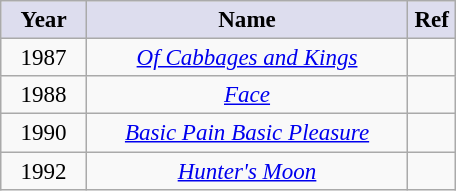<table class="wikitable" style="font-size:96%; text-align:center; margin: 6px;">
<tr>
<th style="background:#dde; width:50px;">Year</th>
<th style="background:#dde; width:207px;">Name</th>
<th style="background:#dde; width:25px;">Ref</th>
</tr>
<tr>
<td>1987</td>
<td><em><a href='#'>Of Cabbages and Kings</a></em></td>
<td></td>
</tr>
<tr>
<td>1988</td>
<td><em><a href='#'>Face</a></em></td>
<td></td>
</tr>
<tr>
<td>1990</td>
<td><em><a href='#'>Basic Pain Basic Pleasure</a></em></td>
<td></td>
</tr>
<tr>
<td>1992</td>
<td><em><a href='#'>Hunter's Moon</a></em></td>
<td></td>
</tr>
</table>
